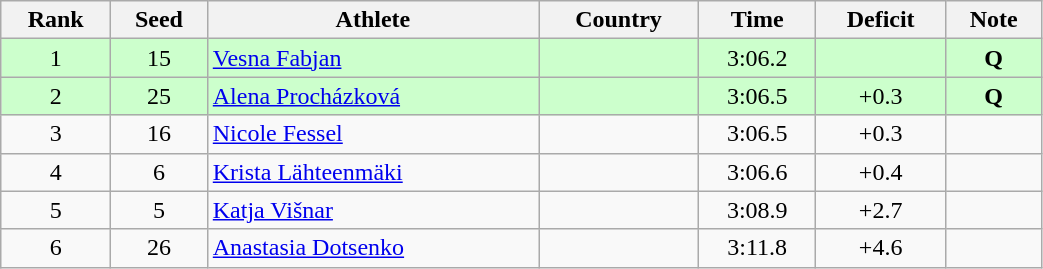<table class="wikitable sortable" style="text-align:center" width=55%>
<tr>
<th>Rank</th>
<th>Seed</th>
<th>Athlete</th>
<th>Country</th>
<th>Time</th>
<th>Deficit</th>
<th>Note</th>
</tr>
<tr bgcolor=ccffcc>
<td>1</td>
<td>15</td>
<td align=left><a href='#'>Vesna Fabjan</a></td>
<td align=left></td>
<td>3:06.2</td>
<td></td>
<td><strong>Q</strong></td>
</tr>
<tr bgcolor=ccffcc>
<td>2</td>
<td>25</td>
<td align=left><a href='#'>Alena Procházková</a></td>
<td align=left></td>
<td>3:06.5</td>
<td>+0.3</td>
<td><strong>Q</strong></td>
</tr>
<tr>
<td>3</td>
<td>16</td>
<td align=left><a href='#'>Nicole Fessel</a></td>
<td align=left></td>
<td>3:06.5</td>
<td>+0.3</td>
<td></td>
</tr>
<tr>
<td>4</td>
<td>6</td>
<td align=left><a href='#'>Krista Lähteenmäki</a></td>
<td align=left></td>
<td>3:06.6</td>
<td>+0.4</td>
<td></td>
</tr>
<tr>
<td>5</td>
<td>5</td>
<td align=left><a href='#'>Katja Višnar</a></td>
<td align=left></td>
<td>3:08.9</td>
<td>+2.7</td>
<td></td>
</tr>
<tr>
<td>6</td>
<td>26</td>
<td align=left><a href='#'>Anastasia Dotsenko</a></td>
<td align=left></td>
<td>3:11.8</td>
<td>+4.6</td>
<td></td>
</tr>
</table>
